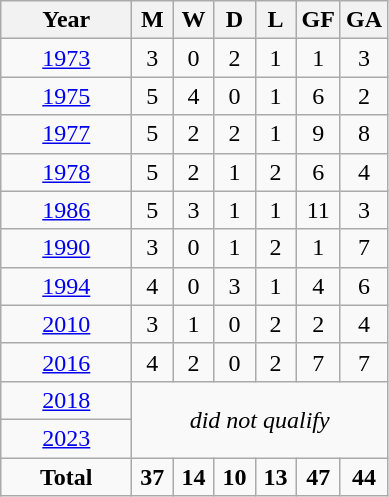<table class="wikitable" style="text-align: center">
<tr>
<th width=80>Year</th>
<th width=20>M</th>
<th width=20>W</th>
<th width=20>D</th>
<th width=20>L</th>
<th width=20>GF</th>
<th width=20>GA</th>
</tr>
<tr>
<td> <a href='#'>1973</a></td>
<td>3</td>
<td>0</td>
<td>2</td>
<td>1</td>
<td>1</td>
<td>3</td>
</tr>
<tr>
<td> <a href='#'>1975</a></td>
<td>5</td>
<td>4</td>
<td>0</td>
<td>1</td>
<td>6</td>
<td>2</td>
</tr>
<tr>
<td> <a href='#'>1977</a></td>
<td>5</td>
<td>2</td>
<td>2</td>
<td>1</td>
<td>9</td>
<td>8</td>
</tr>
<tr>
<td> <a href='#'>1978</a></td>
<td>5</td>
<td>2</td>
<td>1</td>
<td>2</td>
<td>6</td>
<td>4</td>
</tr>
<tr>
<td> <a href='#'>1986</a></td>
<td>5</td>
<td>3</td>
<td>1</td>
<td>1</td>
<td>11</td>
<td>3</td>
</tr>
<tr>
<td> <a href='#'>1990</a></td>
<td>3</td>
<td>0</td>
<td>1</td>
<td>2</td>
<td>1</td>
<td>7</td>
</tr>
<tr>
<td> <a href='#'>1994</a></td>
<td>4</td>
<td>0</td>
<td>3</td>
<td>1</td>
<td>4</td>
<td>6</td>
</tr>
<tr>
<td> <a href='#'>2010</a></td>
<td>3</td>
<td>1</td>
<td>0</td>
<td>2</td>
<td>2</td>
<td>4</td>
</tr>
<tr>
<td> <a href='#'>2016</a></td>
<td>4</td>
<td>2</td>
<td>0</td>
<td>2</td>
<td>7</td>
<td>7</td>
</tr>
<tr>
<td> <a href='#'>2018</a></td>
<td rowspan=2 colspan=6><em>did not qualify</em></td>
</tr>
<tr>
<td> <a href='#'>2023</a></td>
</tr>
<tr>
<td><strong>Total</strong></td>
<td><strong>37</strong></td>
<td><strong>14</strong></td>
<td><strong>10</strong></td>
<td><strong>13</strong></td>
<td><strong>47</strong></td>
<td><strong>44</strong></td>
</tr>
</table>
